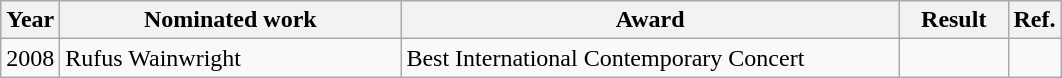<table class="wikitable">
<tr>
<th>Year</th>
<th width="220">Nominated work</th>
<th width="325">Award</th>
<th width="65">Result</th>
<th>Ref.</th>
</tr>
<tr>
<td align="center">2008</td>
<td>Rufus Wainwright</td>
<td>Best International Contemporary Concert</td>
<td></td>
<td align="center"></td>
</tr>
</table>
